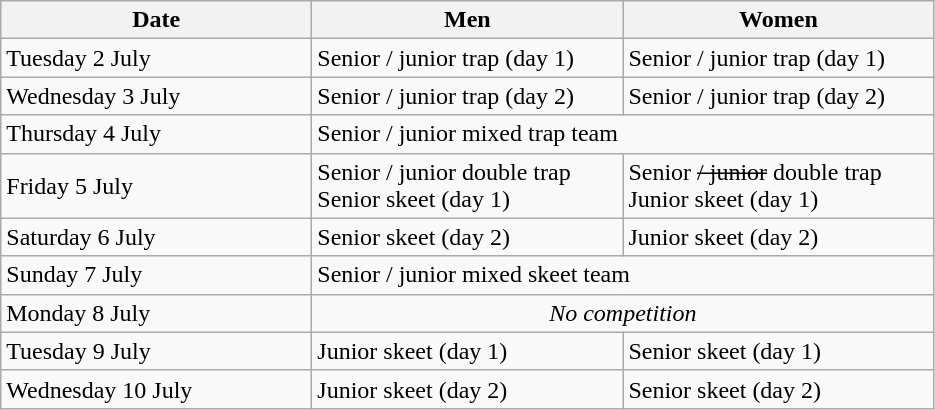<table class="wikitable">
<tr>
<th style="width: 200px">Date</th>
<th style="width: 200px">Men</th>
<th style="width: 200px">Women</th>
</tr>
<tr>
<td>Tuesday 2 July</td>
<td>Senior / junior trap (day 1)</td>
<td>Senior / junior trap (day 1)</td>
</tr>
<tr>
<td>Wednesday 3 July</td>
<td>Senior / junior trap (day 2)</td>
<td>Senior / junior trap (day 2)</td>
</tr>
<tr>
<td>Thursday 4 July</td>
<td colspan=2>Senior / junior mixed trap team</td>
</tr>
<tr>
<td>Friday 5 July</td>
<td>Senior / junior double trap<br>Senior skeet (day 1)</td>
<td>Senior <s>/ junior</s> double trap<br>Junior skeet (day 1)</td>
</tr>
<tr>
<td>Saturday 6 July</td>
<td>Senior skeet (day 2)</td>
<td>Junior skeet (day 2)</td>
</tr>
<tr>
<td>Sunday 7 July</td>
<td colspan=2>Senior / junior mixed skeet team</td>
</tr>
<tr>
<td>Monday 8 July</td>
<td colspan=2 align="center"><em>No competition</em></td>
</tr>
<tr>
<td>Tuesday 9 July</td>
<td>Junior skeet (day 1)</td>
<td>Senior skeet (day 1)</td>
</tr>
<tr>
<td>Wednesday 10 July</td>
<td>Junior skeet (day 2)</td>
<td>Senior skeet (day 2)</td>
</tr>
</table>
